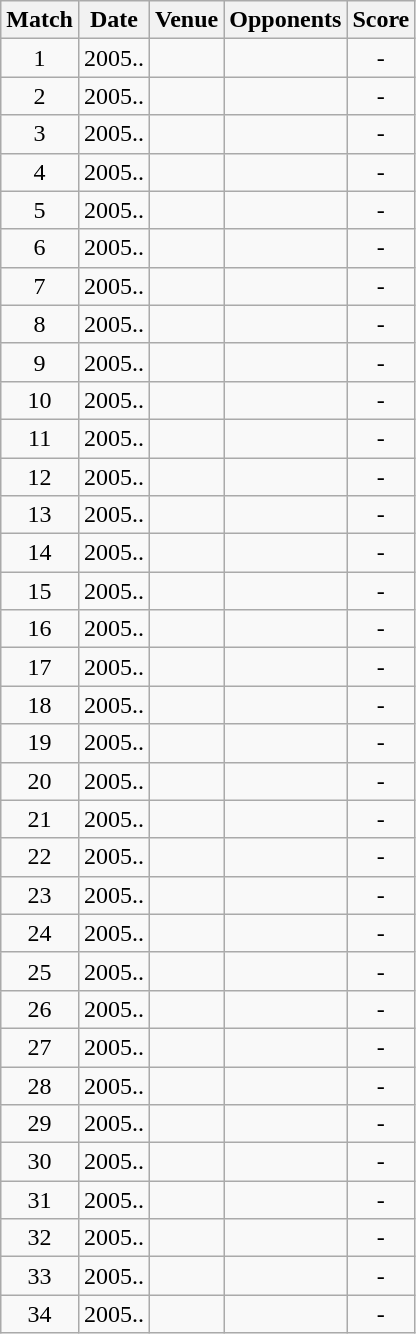<table class="wikitable" style="text-align:center;">
<tr>
<th>Match</th>
<th>Date</th>
<th>Venue</th>
<th>Opponents</th>
<th>Score</th>
</tr>
<tr>
<td>1</td>
<td>2005..</td>
<td><a href='#'></a></td>
<td><a href='#'></a></td>
<td>-</td>
</tr>
<tr>
<td>2</td>
<td>2005..</td>
<td><a href='#'></a></td>
<td><a href='#'></a></td>
<td>-</td>
</tr>
<tr>
<td>3</td>
<td>2005..</td>
<td><a href='#'></a></td>
<td><a href='#'></a></td>
<td>-</td>
</tr>
<tr>
<td>4</td>
<td>2005..</td>
<td><a href='#'></a></td>
<td><a href='#'></a></td>
<td>-</td>
</tr>
<tr>
<td>5</td>
<td>2005..</td>
<td><a href='#'></a></td>
<td><a href='#'></a></td>
<td>-</td>
</tr>
<tr>
<td>6</td>
<td>2005..</td>
<td><a href='#'></a></td>
<td><a href='#'></a></td>
<td>-</td>
</tr>
<tr>
<td>7</td>
<td>2005..</td>
<td><a href='#'></a></td>
<td><a href='#'></a></td>
<td>-</td>
</tr>
<tr>
<td>8</td>
<td>2005..</td>
<td><a href='#'></a></td>
<td><a href='#'></a></td>
<td>-</td>
</tr>
<tr>
<td>9</td>
<td>2005..</td>
<td><a href='#'></a></td>
<td><a href='#'></a></td>
<td>-</td>
</tr>
<tr>
<td>10</td>
<td>2005..</td>
<td><a href='#'></a></td>
<td><a href='#'></a></td>
<td>-</td>
</tr>
<tr>
<td>11</td>
<td>2005..</td>
<td><a href='#'></a></td>
<td><a href='#'></a></td>
<td>-</td>
</tr>
<tr>
<td>12</td>
<td>2005..</td>
<td><a href='#'></a></td>
<td><a href='#'></a></td>
<td>-</td>
</tr>
<tr>
<td>13</td>
<td>2005..</td>
<td><a href='#'></a></td>
<td><a href='#'></a></td>
<td>-</td>
</tr>
<tr>
<td>14</td>
<td>2005..</td>
<td><a href='#'></a></td>
<td><a href='#'></a></td>
<td>-</td>
</tr>
<tr>
<td>15</td>
<td>2005..</td>
<td><a href='#'></a></td>
<td><a href='#'></a></td>
<td>-</td>
</tr>
<tr>
<td>16</td>
<td>2005..</td>
<td><a href='#'></a></td>
<td><a href='#'></a></td>
<td>-</td>
</tr>
<tr>
<td>17</td>
<td>2005..</td>
<td><a href='#'></a></td>
<td><a href='#'></a></td>
<td>-</td>
</tr>
<tr>
<td>18</td>
<td>2005..</td>
<td><a href='#'></a></td>
<td><a href='#'></a></td>
<td>-</td>
</tr>
<tr>
<td>19</td>
<td>2005..</td>
<td><a href='#'></a></td>
<td><a href='#'></a></td>
<td>-</td>
</tr>
<tr>
<td>20</td>
<td>2005..</td>
<td><a href='#'></a></td>
<td><a href='#'></a></td>
<td>-</td>
</tr>
<tr>
<td>21</td>
<td>2005..</td>
<td><a href='#'></a></td>
<td><a href='#'></a></td>
<td>-</td>
</tr>
<tr>
<td>22</td>
<td>2005..</td>
<td><a href='#'></a></td>
<td><a href='#'></a></td>
<td>-</td>
</tr>
<tr>
<td>23</td>
<td>2005..</td>
<td><a href='#'></a></td>
<td><a href='#'></a></td>
<td>-</td>
</tr>
<tr>
<td>24</td>
<td>2005..</td>
<td><a href='#'></a></td>
<td><a href='#'></a></td>
<td>-</td>
</tr>
<tr>
<td>25</td>
<td>2005..</td>
<td><a href='#'></a></td>
<td><a href='#'></a></td>
<td>-</td>
</tr>
<tr>
<td>26</td>
<td>2005..</td>
<td><a href='#'></a></td>
<td><a href='#'></a></td>
<td>-</td>
</tr>
<tr>
<td>27</td>
<td>2005..</td>
<td><a href='#'></a></td>
<td><a href='#'></a></td>
<td>-</td>
</tr>
<tr>
<td>28</td>
<td>2005..</td>
<td><a href='#'></a></td>
<td><a href='#'></a></td>
<td>-</td>
</tr>
<tr>
<td>29</td>
<td>2005..</td>
<td><a href='#'></a></td>
<td><a href='#'></a></td>
<td>-</td>
</tr>
<tr>
<td>30</td>
<td>2005..</td>
<td><a href='#'></a></td>
<td><a href='#'></a></td>
<td>-</td>
</tr>
<tr>
<td>31</td>
<td>2005..</td>
<td><a href='#'></a></td>
<td><a href='#'></a></td>
<td>-</td>
</tr>
<tr>
<td>32</td>
<td>2005..</td>
<td><a href='#'></a></td>
<td><a href='#'></a></td>
<td>-</td>
</tr>
<tr>
<td>33</td>
<td>2005..</td>
<td><a href='#'></a></td>
<td><a href='#'></a></td>
<td>-</td>
</tr>
<tr>
<td>34</td>
<td>2005..</td>
<td><a href='#'></a></td>
<td><a href='#'></a></td>
<td>-</td>
</tr>
</table>
